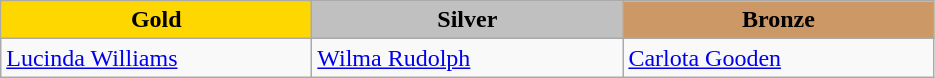<table class="wikitable" style="text-align:left">
<tr align="center">
<td width=200 bgcolor=gold><strong>Gold</strong></td>
<td width=200 bgcolor=silver><strong>Silver</strong></td>
<td width=200 bgcolor=CC9966><strong>Bronze</strong></td>
</tr>
<tr>
<td><a href='#'>Lucinda Williams</a><br><em></em></td>
<td><a href='#'>Wilma Rudolph</a><br><em></em></td>
<td><a href='#'>Carlota Gooden</a><br><em></em></td>
</tr>
</table>
